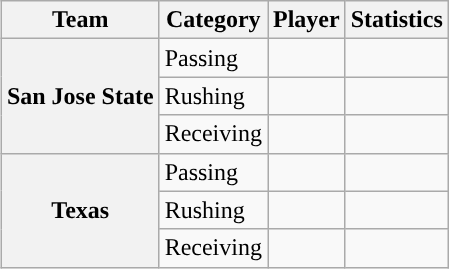<table class="wikitable" style="float:right">
<tr>
<th>Team</th>
<th>Category</th>
<th>Player</th>
<th>Statistics</th>
</tr>
<tr>
<th rowspan=3>San Jose State</th>
<td>Passing</td>
<td></td>
<td></td>
</tr>
<tr>
<td>Rushing</td>
<td></td>
<td></td>
</tr>
<tr>
<td>Receiving</td>
<td></td>
<td></td>
</tr>
<tr>
<th rowspan=3>Texas</th>
<td>Passing</td>
<td></td>
<td></td>
</tr>
<tr>
<td>Rushing</td>
<td></td>
<td></td>
</tr>
<tr>
<td>Receiving</td>
<td></td>
<td></td>
</tr>
</table>
